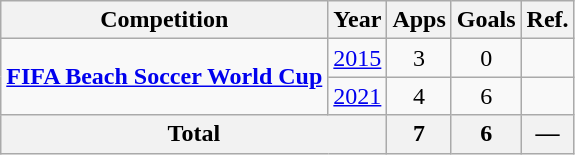<table class="wikitable" style="text-align:center;">
<tr>
<th>Competition</th>
<th>Year</th>
<th>Apps</th>
<th>Goals</th>
<th>Ref.</th>
</tr>
<tr>
<td rowspan="2"><strong><a href='#'>FIFA Beach Soccer World Cup</a></strong></td>
<td> <a href='#'>2015</a></td>
<td>3</td>
<td>0</td>
<td></td>
</tr>
<tr>
<td> <a href='#'>2021</a></td>
<td>4</td>
<td>6</td>
<td></td>
</tr>
<tr>
<th colspan=2>Total</th>
<th>7</th>
<th>6</th>
<th>—</th>
</tr>
</table>
